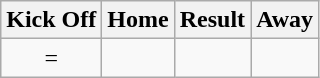<table class="wikitable" style="text-align:center;">
<tr>
<th scope="col">Kick Off</th>
<th scope="col">Home</th>
<th scope="col">Result</th>
<th scope="col">Away</th>
</tr>
<tr>
<td>=</td>
<td></td>
<td></td>
<td></td>
</tr>
</table>
